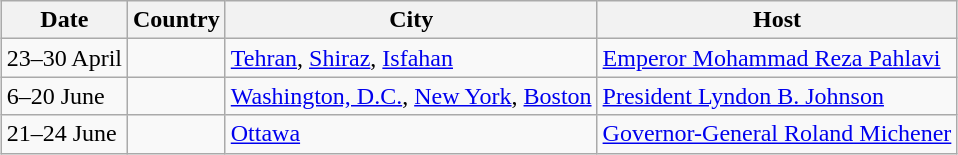<table class="wikitable sortable" border="1" style="margin: 1em auto 1em auto">
<tr>
<th>Date</th>
<th>Country</th>
<th>City</th>
<th>Host</th>
</tr>
<tr>
<td>23–30 April</td>
<td></td>
<td><a href='#'>Tehran</a>, <a href='#'>Shiraz</a>, <a href='#'>Isfahan</a></td>
<td><a href='#'>Emperor Mohammad Reza Pahlavi</a></td>
</tr>
<tr>
<td>6–20 June</td>
<td></td>
<td><a href='#'>Washington, D.C.</a>, <a href='#'>New York</a>, <a href='#'>Boston</a></td>
<td><a href='#'>President Lyndon B. Johnson</a></td>
</tr>
<tr>
<td>21–24 June</td>
<td></td>
<td><a href='#'>Ottawa</a></td>
<td><a href='#'>Governor-General Roland Michener</a></td>
</tr>
</table>
